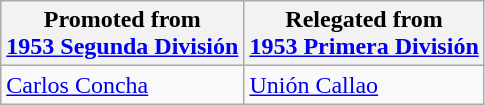<table class="wikitable">
<tr>
<th>Promoted from<br><a href='#'>1953 Segunda División</a></th>
<th>Relegated from<br><a href='#'>1953 Primera División</a></th>
</tr>
<tr>
<td> <a href='#'>Carlos Concha</a> </td>
<td> <a href='#'>Unión Callao</a> </td>
</tr>
</table>
